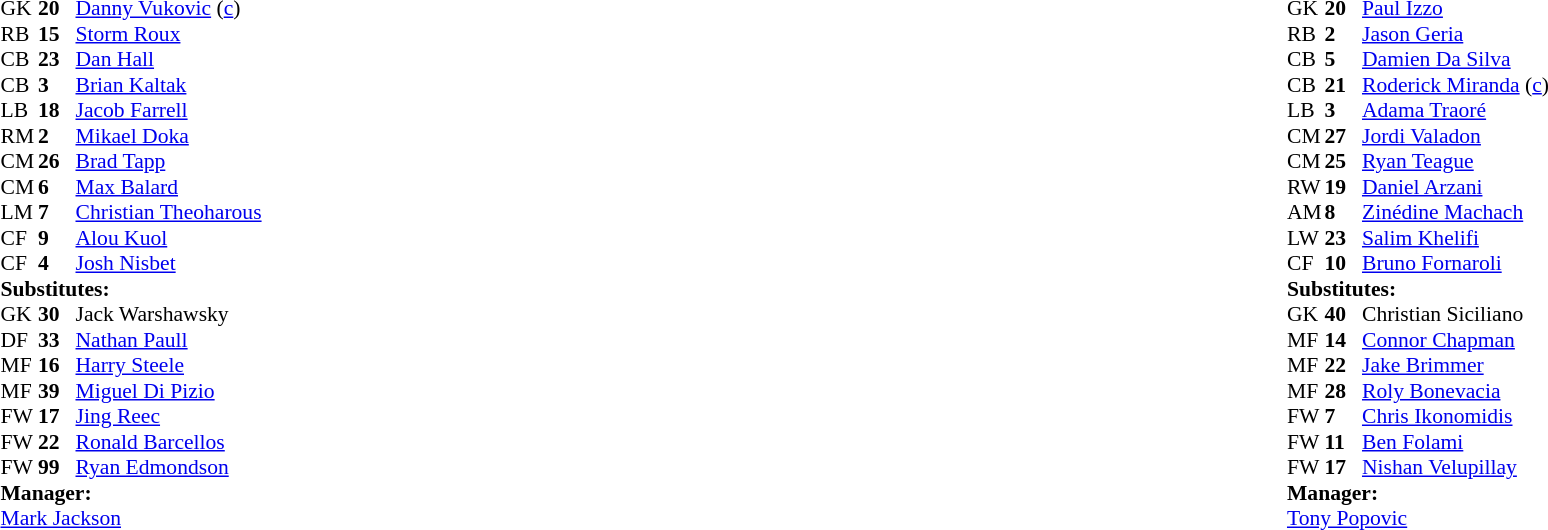<table width="100%">
<tr>
<td valign="top" width="40%"><br><table style="font-size:90%" cellspacing="0" cellpadding="0">
<tr>
<th width=25></th>
<th width=25></th>
</tr>
<tr>
<td>GK</td>
<td><strong>20</strong></td>
<td> <a href='#'>Danny Vukovic</a> (<a href='#'>c</a>)</td>
</tr>
<tr>
<td>RB</td>
<td><strong>15</strong></td>
<td> <a href='#'>Storm Roux</a></td>
<td></td>
<td></td>
</tr>
<tr>
<td>CB</td>
<td><strong>23</strong></td>
<td> <a href='#'>Dan Hall</a></td>
</tr>
<tr>
<td>CB</td>
<td><strong>3</strong></td>
<td> <a href='#'>Brian Kaltak</a></td>
</tr>
<tr>
<td>LB</td>
<td><strong>18</strong></td>
<td> <a href='#'>Jacob Farrell</a></td>
<td></td>
</tr>
<tr>
<td>RM</td>
<td><strong>2</strong></td>
<td> <a href='#'>Mikael Doka</a></td>
</tr>
<tr>
<td>CM</td>
<td><strong>26</strong></td>
<td> <a href='#'>Brad Tapp</a></td>
<td></td>
<td></td>
</tr>
<tr>
<td>CM</td>
<td><strong>6</strong></td>
<td> <a href='#'>Max Balard</a></td>
</tr>
<tr>
<td>LM</td>
<td><strong>7</strong></td>
<td> <a href='#'>Christian Theoharous</a></td>
<td></td>
<td></td>
</tr>
<tr>
<td>CF</td>
<td><strong>9</strong></td>
<td> <a href='#'>Alou Kuol</a></td>
<td></td>
<td></td>
</tr>
<tr>
<td>CF</td>
<td><strong>4</strong></td>
<td> <a href='#'>Josh Nisbet</a></td>
</tr>
<tr>
<td colspan=3><strong>Substitutes:</strong></td>
</tr>
<tr>
<td>GK</td>
<td><strong>30</strong></td>
<td> Jack Warshawsky</td>
</tr>
<tr>
<td>DF</td>
<td><strong>33</strong></td>
<td> <a href='#'>Nathan Paull</a></td>
</tr>
<tr>
<td>MF</td>
<td><strong>16</strong></td>
<td> <a href='#'>Harry Steele</a></td>
<td></td>
<td></td>
</tr>
<tr>
<td>MF</td>
<td><strong>39</strong></td>
<td> <a href='#'>Miguel Di Pizio</a></td>
<td></td>
<td></td>
</tr>
<tr>
<td>FW</td>
<td><strong>17</strong></td>
<td> <a href='#'>Jing Reec</a></td>
</tr>
<tr>
<td>FW</td>
<td><strong>22</strong></td>
<td> <a href='#'>Ronald Barcellos</a></td>
<td></td>
<td></td>
</tr>
<tr>
<td>FW</td>
<td><strong>99</strong></td>
<td> <a href='#'>Ryan Edmondson</a></td>
<td></td>
<td></td>
</tr>
<tr>
<td colspan=3><strong>Manager:</strong></td>
</tr>
<tr>
<td colspan=3> <a href='#'>Mark Jackson</a></td>
</tr>
</table>
</td>
<td valign="top"></td>
<td valign="top" width="50%"><br><table style="font-size:90%; margin:auto" cellspacing="0" cellpadding="0">
<tr>
<th width=25></th>
<th width=25></th>
</tr>
<tr>
<td>GK</td>
<td><strong>20</strong></td>
<td> <a href='#'>Paul Izzo</a></td>
</tr>
<tr>
<td>RB</td>
<td><strong>2</strong></td>
<td> <a href='#'>Jason Geria</a></td>
</tr>
<tr>
<td>CB</td>
<td><strong>5</strong></td>
<td> <a href='#'>Damien Da Silva</a></td>
<td></td>
</tr>
<tr>
<td>CB</td>
<td><strong>21</strong></td>
<td> <a href='#'>Roderick Miranda</a> (<a href='#'>c</a>)</td>
</tr>
<tr>
<td>LB</td>
<td><strong>3</strong></td>
<td> <a href='#'>Adama Traoré</a></td>
<td></td>
<td></td>
</tr>
<tr>
<td>CM</td>
<td><strong>27</strong></td>
<td> <a href='#'>Jordi Valadon</a></td>
<td></td>
<td></td>
</tr>
<tr>
<td>CM</td>
<td><strong>25</strong></td>
<td> <a href='#'>Ryan Teague</a></td>
</tr>
<tr>
<td>RW</td>
<td><strong>19</strong></td>
<td> <a href='#'>Daniel Arzani</a></td>
<td></td>
<td></td>
</tr>
<tr>
<td>AM</td>
<td><strong>8</strong></td>
<td> <a href='#'>Zinédine Machach</a></td>
<td></td>
<td></td>
</tr>
<tr>
<td>LW</td>
<td><strong>23</strong></td>
<td> <a href='#'>Salim Khelifi</a></td>
<td></td>
<td></td>
</tr>
<tr>
<td>CF</td>
<td><strong>10</strong></td>
<td> <a href='#'>Bruno Fornaroli</a></td>
<td></td>
<td></td>
</tr>
<tr>
<td colspan=3><strong>Substitutes:</strong></td>
</tr>
<tr>
<td>GK</td>
<td><strong>40</strong></td>
<td> Christian Siciliano</td>
</tr>
<tr>
<td>MF</td>
<td><strong>14</strong></td>
<td> <a href='#'>Connor Chapman</a></td>
<td></td>
<td></td>
</tr>
<tr>
<td>MF</td>
<td><strong>22</strong></td>
<td> <a href='#'>Jake Brimmer</a></td>
<td></td>
<td></td>
</tr>
<tr>
<td>MF</td>
<td><strong>28</strong></td>
<td> <a href='#'>Roly Bonevacia</a></td>
<td></td>
<td></td>
</tr>
<tr>
<td>FW</td>
<td><strong>7</strong></td>
<td> <a href='#'>Chris Ikonomidis</a></td>
<td></td>
<td></td>
</tr>
<tr>
<td>FW</td>
<td><strong>11</strong></td>
<td> <a href='#'>Ben Folami</a></td>
<td></td>
<td></td>
</tr>
<tr>
<td>FW</td>
<td><strong>17</strong></td>
<td> <a href='#'>Nishan Velupillay</a></td>
<td></td>
<td></td>
</tr>
<tr>
<td colspan=3><strong>Manager:</strong></td>
</tr>
<tr>
<td colspan=3> <a href='#'>Tony Popovic</a></td>
</tr>
</table>
</td>
</tr>
</table>
